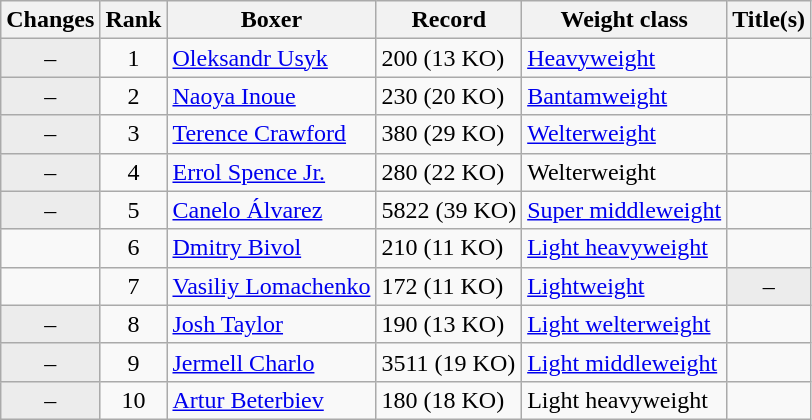<table class="wikitable ">
<tr>
<th>Changes</th>
<th>Rank</th>
<th>Boxer</th>
<th>Record</th>
<th>Weight class</th>
<th>Title(s)</th>
</tr>
<tr>
<td align=center bgcolor=#ECECEC>–</td>
<td align=center>1</td>
<td><a href='#'>Oleksandr Usyk</a></td>
<td>200 (13 KO)</td>
<td><a href='#'>Heavyweight</a></td>
<td></td>
</tr>
<tr>
<td align=center bgcolor=#ECECEC>–</td>
<td align=center>2</td>
<td><a href='#'>Naoya Inoue</a></td>
<td>230 (20 KO)</td>
<td><a href='#'>Bantamweight</a></td>
<td></td>
</tr>
<tr>
<td align=center bgcolor=#ECECEC>–</td>
<td align=center>3</td>
<td><a href='#'>Terence Crawford</a></td>
<td>380 (29 KO)</td>
<td><a href='#'>Welterweight</a></td>
<td></td>
</tr>
<tr>
<td align=center bgcolor=#ECECEC>–</td>
<td align=center>4</td>
<td><a href='#'>Errol Spence Jr.</a></td>
<td>280 (22 KO)</td>
<td>Welterweight</td>
<td></td>
</tr>
<tr>
<td align=center bgcolor=#ECECEC>–</td>
<td align=center>5</td>
<td><a href='#'>Canelo Álvarez</a></td>
<td>5822 (39 KO)</td>
<td><a href='#'>Super middleweight</a></td>
<td></td>
</tr>
<tr>
<td align=center></td>
<td align=center>6</td>
<td><a href='#'>Dmitry Bivol</a></td>
<td>210 (11 KO)</td>
<td><a href='#'>Light heavyweight</a></td>
<td></td>
</tr>
<tr>
<td align=center></td>
<td align=center>7</td>
<td><a href='#'>Vasiliy Lomachenko</a></td>
<td>172 (11 KO)</td>
<td><a href='#'>Lightweight</a></td>
<td align=center bgcolor=#ECECEC data-sort-value="Z">–</td>
</tr>
<tr>
<td align=center bgcolor=#ECECEC>–</td>
<td align=center>8</td>
<td><a href='#'>Josh Taylor</a></td>
<td>190 (13 KO)</td>
<td><a href='#'>Light welterweight</a></td>
<td></td>
</tr>
<tr>
<td align=center bgcolor=#ECECEC>–</td>
<td align=center>9</td>
<td><a href='#'>Jermell Charlo</a></td>
<td>3511 (19 KO)</td>
<td><a href='#'>Light middleweight</a></td>
<td></td>
</tr>
<tr>
<td align=center bgcolor=#ECECEC>–</td>
<td align=center>10</td>
<td><a href='#'>Artur Beterbiev</a></td>
<td>180 (18 KO)</td>
<td>Light heavyweight</td>
<td></td>
</tr>
</table>
